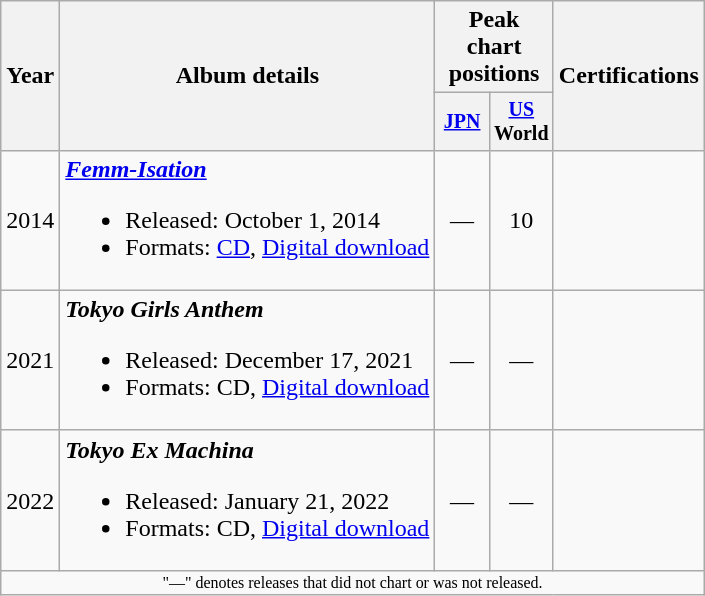<table class="wikitable" style="text-align:center;">
<tr>
<th rowspan="2">Year</th>
<th rowspan="2">Album details</th>
<th colspan="2">Peak chart positions</th>
<th rowspan="2">Certifications</th>
</tr>
<tr style="font-size:smaller">
<th style="width:30px;"><a href='#'>JPN</a></th>
<th style="width:30px;"><a href='#'>US</a> World</th>
</tr>
<tr>
<td>2014</td>
<td style="text-align:left;"><strong><em><a href='#'>Femm-Isation</a></em></strong><br><ul><li>Released: October 1, 2014</li><li>Formats: <a href='#'>CD</a>, <a href='#'>Digital download</a></li></ul></td>
<td>—</td>
<td>10</td>
<td></td>
</tr>
<tr>
<td>2021</td>
<td style="text-align:left;"><strong><em>Tokyo Girls Anthem</em></strong><br><ul><li>Released: December 17, 2021</li><li>Formats: CD, <a href='#'>Digital download</a></li></ul></td>
<td>—</td>
<td>—</td>
<td></td>
</tr>
<tr>
<td>2022</td>
<td style="text-align:left;"><strong><em>Tokyo Ex Machina</em></strong><br><ul><li>Released: January 21, 2022</li><li>Formats: CD, <a href='#'>Digital download</a></li></ul></td>
<td>—</td>
<td>—</td>
<td></td>
</tr>
<tr>
<td colspan="20" style="font-size:8pt">"—" denotes releases that did not chart or was not released.</td>
</tr>
</table>
